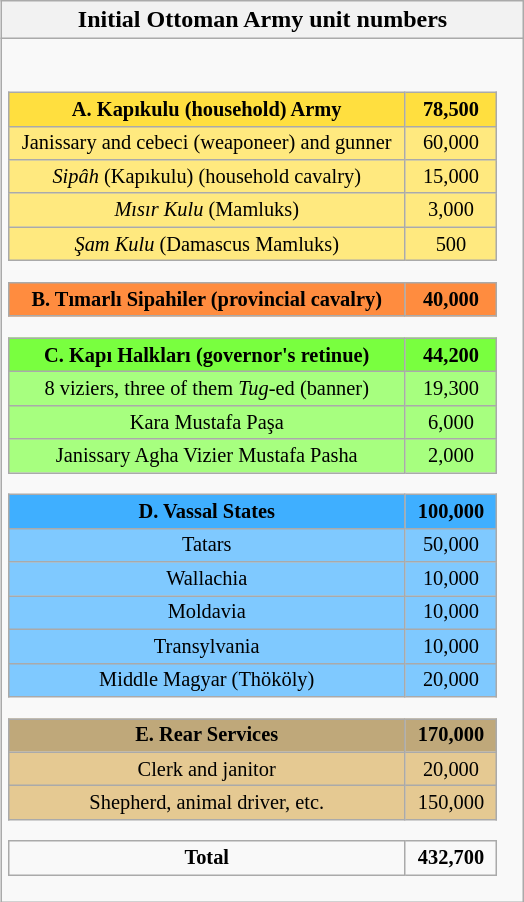<table class="wikitable" style="float:right">
<tr>
<th>Initial Ottoman Army unit numbers</th>
</tr>
<tr>
<td style="text-align:center; vertical-align:top"><br><table class="wikitable" style="font-size:85%">
<tr>
<td style="text-align:center; width:19em" bgcolor="#FFDF3F"><strong>A. Kapıkulu (household) Army</strong></td>
<td style="text-align:center; width:4em" bgcolor="#FFDF3F"><strong>78,500</strong></td>
</tr>
<tr>
<td style="text-align:center" bgcolor="#FFE97F">Janissary and cebeci (weaponeer) and gunner</td>
<td style="text-align:center" bgcolor="#FFE97F">60,000</td>
</tr>
<tr>
<td style="text-align:center" bgcolor="#FFE97F"><em>Sipâh</em> (Kapıkulu) (household cavalry)</td>
<td style="text-align:center" bgcolor="#FFE97F">15,000</td>
</tr>
<tr>
<td style="text-align:center" bgcolor="#FFE97F"><em>Mısır Kulu</em> (Mamluks)</td>
<td style="text-align:center" bgcolor="#FFE97F">3,000</td>
</tr>
<tr>
<td style="text-align:center" bgcolor="#FFE97F"><em>Şam Kulu</em> (Damascus Mamluks)</td>
<td style="text-align:center" bgcolor="#FFE97F">500</td>
</tr>
</table>
<table class="wikitable" style="font-size:85%">
<tr>
<td style="text-align:center; width:19em" bgcolor="#FF8C3F"><strong>B. Tımarlı Sipahiler (provincial cavalry)</strong></td>
<td style="text-align:center; width:4em" bgcolor="#FF8C3F"><strong>40,000</strong></td>
</tr>
</table>
<table class="wikitable" style="font-size:85%">
<tr>
<td style="text-align:center; width:19em" bgcolor="#79FF3F"><strong>C. Kapı Halkları (governor's retinue)</strong></td>
<td style="text-align:center; width:4em" bgcolor="#79FF3F"><strong>44,200</strong></td>
</tr>
<tr>
<td style="text-align:center" bgcolor="#A7FF7F">8 viziers, three of them <em>Tug</em>-ed (banner)</td>
<td style="text-align:center" bgcolor="#A7FF7F">19,300</td>
</tr>
<tr>
<td style="text-align:center" bgcolor="#A7FF7F">Kara Mustafa Paşa</td>
<td style="text-align:center" bgcolor="#A7FF7F">6,000</td>
</tr>
<tr>
<td style="text-align:center" bgcolor="#A7FF7F">Janissary Agha Vizier Mustafa Pasha</td>
<td style="text-align:center" bgcolor="#A7FF7F">2,000</td>
</tr>
</table>
<table class="wikitable" style="font-size:85%">
<tr>
<td style="text-align:center; width:19em" bgcolor="#3FAFFF"><strong>D. Vassal States</strong></td>
<td style="text-align:center; width:4em" bgcolor="#3FAFFF"><strong>100,000</strong></td>
</tr>
<tr>
<td style="text-align:center" bgcolor="#7FC9FF">Tatars</td>
<td style="text-align:center" bgcolor="#7FC9FF">50,000</td>
</tr>
<tr>
<td style="text-align:center" bgcolor="#7FC9FF">Wallachia</td>
<td style="text-align:center" bgcolor="#7FC9FF">10,000</td>
</tr>
<tr>
<td style="text-align:center" bgcolor="#7FC9FF">Moldavia</td>
<td style="text-align:center" bgcolor="#7FC9FF">10,000</td>
</tr>
<tr>
<td style="text-align:center" bgcolor="#7FC9FF">Transylvania</td>
<td style="text-align:center" bgcolor="#7FC9FF">10,000</td>
</tr>
<tr>
<td style="text-align:center" bgcolor="#7FC9FF">Middle Magyar (Thököly)</td>
<td style="text-align:center" bgcolor="#7FC9FF">20,000</td>
</tr>
</table>
<table class="wikitable" style="font-size:85%">
<tr>
<td style="text-align:center; width:19em" bgcolor="#BFA87A"><strong>E. Rear Services</strong></td>
<td style="text-align:center; width:4em" bgcolor="#BFA87A"><strong>170,000</strong></td>
</tr>
<tr>
<td style="text-align:center" bgcolor="#E5C992">Clerk and janitor</td>
<td style="text-align:center" bgcolor="#E5C992">20,000</td>
</tr>
<tr>
<td style="text-align:center" bgcolor="#E5C992">Shepherd, animal driver, etc.</td>
<td style="text-align:center" bgcolor="#E5C992">150,000</td>
</tr>
</table>
<table class="wikitable" style="font-size:85%">
<tr>
<td style="text-align:center; width:19em"><strong>Total</strong></td>
<td style="text-align:center; width:4em"><strong>432,700</strong></td>
</tr>
</table>
</td>
</tr>
</table>
